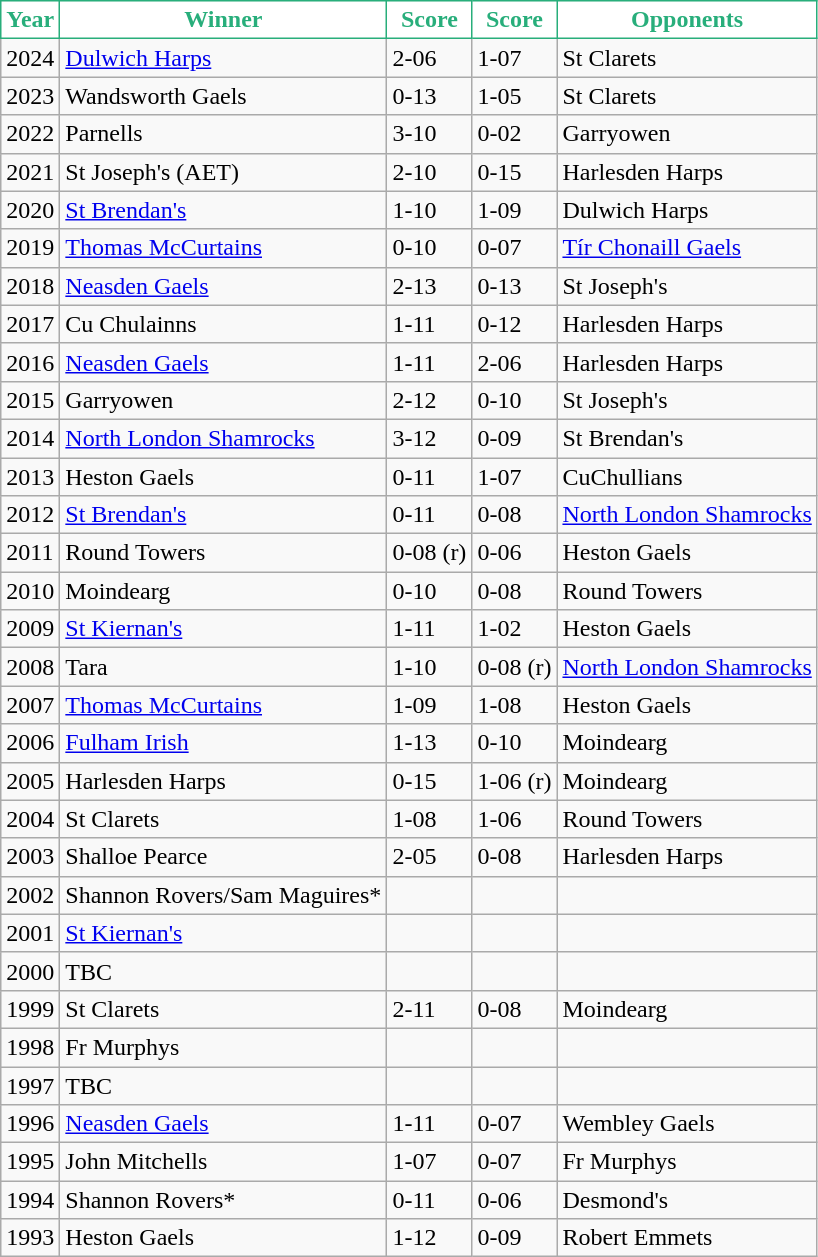<table class="wikitable">
<tr>
<th style="background:white;color:#28AE7B;border:1px solid #28AE7B">Year</th>
<th style="background:white;color:#28AE7B;border:1px solid #28AE7B">Winner</th>
<th style="background:white;color:#28AE7B;border:1px solid #28AE7B">Score</th>
<th style="background:white;color:#28AE7B;border:1px solid #28AE7B">Score</th>
<th style="background:white;color:#28AE7B;border:1px solid #28AE7B">Opponents</th>
</tr>
<tr>
<td>2024</td>
<td><a href='#'>Dulwich Harps</a></td>
<td>2-06</td>
<td>1-07</td>
<td>St Clarets</td>
</tr>
<tr>
<td>2023</td>
<td>Wandsworth Gaels</td>
<td>0-13</td>
<td>1-05</td>
<td>St Clarets</td>
</tr>
<tr>
<td>2022</td>
<td>Parnells</td>
<td>3-10</td>
<td>0-02</td>
<td>Garryowen</td>
</tr>
<tr>
<td>2021</td>
<td>St Joseph's (AET)</td>
<td>2-10</td>
<td>0-15</td>
<td>Harlesden Harps</td>
</tr>
<tr>
<td>2020</td>
<td><a href='#'>St Brendan's</a></td>
<td>1-10</td>
<td>1-09</td>
<td>Dulwich Harps</td>
</tr>
<tr>
<td>2019</td>
<td><a href='#'>Thomas McCurtains</a></td>
<td>0-10</td>
<td>0-07</td>
<td><a href='#'>Tír Chonaill Gaels</a></td>
</tr>
<tr>
<td>2018</td>
<td><a href='#'>Neasden Gaels</a></td>
<td>2-13</td>
<td>0-13</td>
<td>St Joseph's</td>
</tr>
<tr>
<td>2017</td>
<td>Cu Chulainns</td>
<td>1-11</td>
<td>0-12</td>
<td>Harlesden Harps</td>
</tr>
<tr>
<td>2016</td>
<td><a href='#'>Neasden Gaels</a></td>
<td>1-11</td>
<td>2-06</td>
<td>Harlesden Harps</td>
</tr>
<tr>
<td>2015</td>
<td>Garryowen</td>
<td>2-12</td>
<td>0-10</td>
<td>St Joseph's</td>
</tr>
<tr>
<td>2014</td>
<td><a href='#'>North London Shamrocks</a></td>
<td>3-12</td>
<td>0-09</td>
<td>St Brendan's</td>
</tr>
<tr>
<td>2013</td>
<td>Heston Gaels</td>
<td>0-11</td>
<td>1-07</td>
<td>CuChullians</td>
</tr>
<tr>
<td>2012</td>
<td><a href='#'>St Brendan's</a></td>
<td>0-11</td>
<td>0-08</td>
<td><a href='#'>North London Shamrocks</a></td>
</tr>
<tr>
<td>2011</td>
<td>Round Towers</td>
<td>0-08 (r)</td>
<td>0-06</td>
<td>Heston Gaels</td>
</tr>
<tr>
<td>2010</td>
<td>Moindearg</td>
<td>0-10</td>
<td>0-08</td>
<td>Round Towers</td>
</tr>
<tr>
<td>2009</td>
<td><a href='#'>St Kiernan's</a></td>
<td>1-11</td>
<td>1-02</td>
<td>Heston Gaels</td>
</tr>
<tr>
<td>2008</td>
<td>Tara</td>
<td>1-10</td>
<td>0-08 (r)</td>
<td><a href='#'>North London Shamrocks</a></td>
</tr>
<tr>
<td>2007</td>
<td><a href='#'>Thomas McCurtains</a></td>
<td>1-09</td>
<td>1-08</td>
<td>Heston Gaels</td>
</tr>
<tr>
<td>2006</td>
<td><a href='#'>Fulham Irish</a></td>
<td>1-13</td>
<td>0-10</td>
<td>Moindearg</td>
</tr>
<tr>
<td>2005</td>
<td>Harlesden Harps</td>
<td>0-15</td>
<td>1-06 (r)</td>
<td>Moindearg</td>
</tr>
<tr>
<td>2004</td>
<td>St Clarets</td>
<td>1-08</td>
<td>1-06</td>
<td>Round Towers</td>
</tr>
<tr>
<td>2003</td>
<td>Shalloe Pearce</td>
<td>2-05</td>
<td>0-08</td>
<td>Harlesden Harps</td>
</tr>
<tr>
<td>2002</td>
<td>Shannon Rovers/Sam Maguires*</td>
<td></td>
<td></td>
<td></td>
</tr>
<tr>
<td>2001</td>
<td><a href='#'>St Kiernan's</a></td>
<td></td>
<td></td>
<td></td>
</tr>
<tr>
<td>2000</td>
<td>TBC</td>
<td></td>
<td></td>
<td></td>
</tr>
<tr>
<td>1999</td>
<td>St Clarets</td>
<td>2-11</td>
<td>0-08</td>
<td>Moindearg</td>
</tr>
<tr>
<td>1998</td>
<td>Fr Murphys</td>
<td></td>
<td></td>
<td></td>
</tr>
<tr>
<td>1997</td>
<td>TBC</td>
<td></td>
<td></td>
<td></td>
</tr>
<tr>
<td>1996</td>
<td><a href='#'>Neasden Gaels</a></td>
<td>1-11</td>
<td>0-07</td>
<td>Wembley Gaels</td>
</tr>
<tr>
<td>1995</td>
<td>John Mitchells</td>
<td>1-07</td>
<td>0-07</td>
<td>Fr Murphys</td>
</tr>
<tr>
<td>1994</td>
<td>Shannon Rovers*</td>
<td>0-11</td>
<td>0-06</td>
<td>Desmond's</td>
</tr>
<tr>
<td>1993</td>
<td>Heston Gaels</td>
<td>1-12</td>
<td>0-09</td>
<td>Robert Emmets</td>
</tr>
</table>
